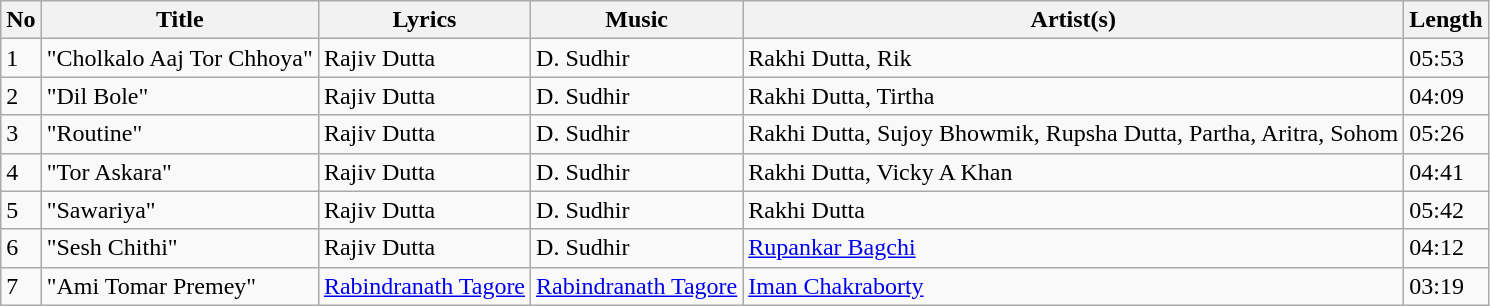<table class="wikitable">
<tr>
<th>No</th>
<th>Title</th>
<th>Lyrics</th>
<th>Music</th>
<th>Artist(s)</th>
<th>Length</th>
</tr>
<tr>
<td>1</td>
<td>"Cholkalo Aaj Tor Chhoya"</td>
<td>Rajiv Dutta</td>
<td>D. Sudhir</td>
<td>Rakhi Dutta, Rik</td>
<td>05:53</td>
</tr>
<tr>
<td>2</td>
<td>"Dil Bole"</td>
<td>Rajiv Dutta</td>
<td>D. Sudhir</td>
<td>Rakhi Dutta, Tirtha</td>
<td>04:09</td>
</tr>
<tr>
<td>3</td>
<td>"Routine"</td>
<td>Rajiv Dutta</td>
<td>D. Sudhir</td>
<td>Rakhi Dutta, Sujoy Bhowmik, Rupsha Dutta, Partha, Aritra, Sohom</td>
<td>05:26</td>
</tr>
<tr>
<td>4</td>
<td>"Tor Askara"</td>
<td>Rajiv Dutta</td>
<td>D. Sudhir</td>
<td>Rakhi Dutta, Vicky A Khan</td>
<td>04:41</td>
</tr>
<tr>
<td>5</td>
<td>"Sawariya"</td>
<td>Rajiv Dutta</td>
<td>D. Sudhir</td>
<td>Rakhi Dutta</td>
<td>05:42</td>
</tr>
<tr>
<td>6</td>
<td>"Sesh Chithi"</td>
<td>Rajiv Dutta</td>
<td>D. Sudhir</td>
<td><a href='#'>Rupankar Bagchi</a></td>
<td>04:12</td>
</tr>
<tr>
<td>7</td>
<td>"Ami Tomar Premey"</td>
<td><a href='#'>Rabindranath Tagore</a></td>
<td><a href='#'>Rabindranath Tagore</a></td>
<td><a href='#'>Iman Chakraborty</a></td>
<td>03:19</td>
</tr>
</table>
